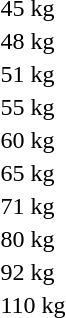<table>
<tr>
<td>45 kg</td>
<td></td>
<td></td>
<td></td>
</tr>
<tr>
<td>48 kg</td>
<td></td>
<td></td>
<td></td>
</tr>
<tr>
<td>51 kg</td>
<td></td>
<td></td>
<td></td>
</tr>
<tr>
<td>55 kg</td>
<td></td>
<td></td>
<td></td>
</tr>
<tr>
<td rowspan=2>60 kg</td>
<td rowspan=2></td>
<td rowspan=2></td>
<td></td>
</tr>
<tr>
<td></td>
</tr>
<tr>
<td>65 kg</td>
<td></td>
<td></td>
<td></td>
</tr>
<tr>
<td rowspan=2>71 kg</td>
<td rowspan=2></td>
<td rowspan=2></td>
<td></td>
</tr>
<tr>
<td></td>
</tr>
<tr>
<td>80 kg</td>
<td></td>
<td></td>
<td></td>
</tr>
<tr>
<td>92 kg</td>
<td></td>
<td></td>
<td></td>
</tr>
<tr>
<td>110 kg</td>
<td></td>
<td></td>
<td></td>
</tr>
</table>
